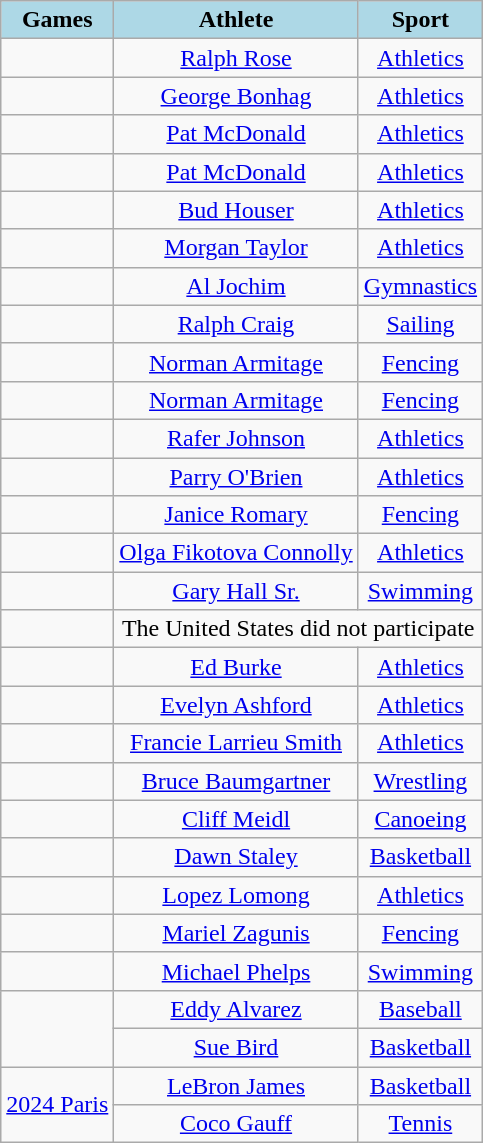<table class="wikitable" style="text-align:center">
<tr>
<th style="background:lightblue;">Games</th>
<th style="background:lightblue;">Athlete</th>
<th style="background:lightblue;">Sport</th>
</tr>
<tr>
<td></td>
<td><a href='#'>Ralph Rose</a></td>
<td><a href='#'>Athletics</a></td>
</tr>
<tr>
<td></td>
<td><a href='#'>George Bonhag</a></td>
<td><a href='#'>Athletics</a></td>
</tr>
<tr>
<td></td>
<td><a href='#'>Pat McDonald</a></td>
<td><a href='#'>Athletics</a></td>
</tr>
<tr>
<td></td>
<td><a href='#'>Pat McDonald</a></td>
<td><a href='#'>Athletics</a></td>
</tr>
<tr>
<td></td>
<td><a href='#'>Bud Houser</a></td>
<td><a href='#'>Athletics</a></td>
</tr>
<tr>
<td></td>
<td><a href='#'>Morgan Taylor</a></td>
<td><a href='#'>Athletics</a></td>
</tr>
<tr>
<td></td>
<td><a href='#'>Al Jochim</a></td>
<td><a href='#'>Gymnastics</a></td>
</tr>
<tr>
<td></td>
<td><a href='#'>Ralph Craig</a></td>
<td><a href='#'>Sailing</a></td>
</tr>
<tr>
<td></td>
<td><a href='#'>Norman Armitage</a></td>
<td><a href='#'>Fencing</a></td>
</tr>
<tr>
<td></td>
<td><a href='#'>Norman Armitage</a></td>
<td><a href='#'>Fencing</a></td>
</tr>
<tr>
<td></td>
<td><a href='#'>Rafer Johnson</a></td>
<td><a href='#'>Athletics</a></td>
</tr>
<tr>
<td></td>
<td><a href='#'>Parry O'Brien</a></td>
<td><a href='#'>Athletics</a></td>
</tr>
<tr>
<td></td>
<td><a href='#'>Janice Romary</a></td>
<td><a href='#'>Fencing</a></td>
</tr>
<tr>
<td></td>
<td><a href='#'>Olga Fikotova Connolly</a></td>
<td><a href='#'>Athletics</a></td>
</tr>
<tr>
<td></td>
<td><a href='#'>Gary Hall Sr.</a></td>
<td><a href='#'>Swimming</a></td>
</tr>
<tr>
<td></td>
<td colspan=2>The United States did not participate</td>
</tr>
<tr>
<td></td>
<td><a href='#'>Ed Burke</a></td>
<td><a href='#'>Athletics</a></td>
</tr>
<tr>
<td></td>
<td><a href='#'>Evelyn Ashford</a></td>
<td><a href='#'>Athletics</a></td>
</tr>
<tr>
<td></td>
<td><a href='#'>Francie Larrieu Smith</a></td>
<td><a href='#'>Athletics</a></td>
</tr>
<tr>
<td></td>
<td><a href='#'>Bruce Baumgartner</a></td>
<td><a href='#'>Wrestling</a></td>
</tr>
<tr>
<td></td>
<td><a href='#'>Cliff Meidl</a></td>
<td><a href='#'>Canoeing</a></td>
</tr>
<tr>
<td></td>
<td><a href='#'>Dawn Staley</a></td>
<td><a href='#'>Basketball</a></td>
</tr>
<tr>
<td></td>
<td><a href='#'>Lopez Lomong</a></td>
<td><a href='#'>Athletics</a></td>
</tr>
<tr>
<td></td>
<td><a href='#'>Mariel Zagunis</a></td>
<td><a href='#'>Fencing</a></td>
</tr>
<tr>
<td></td>
<td><a href='#'>Michael Phelps</a></td>
<td><a href='#'>Swimming</a></td>
</tr>
<tr>
<td rowspan=2></td>
<td><a href='#'>Eddy Alvarez</a></td>
<td><a href='#'>Baseball</a></td>
</tr>
<tr>
<td><a href='#'>Sue Bird</a></td>
<td><a href='#'>Basketball</a></td>
</tr>
<tr>
<td rowspan="2"><a href='#'>2024 Paris</a></td>
<td><a href='#'>LeBron James</a></td>
<td><a href='#'>Basketball</a></td>
</tr>
<tr>
<td><a href='#'>Coco Gauff</a></td>
<td><a href='#'>Tennis</a></td>
</tr>
</table>
